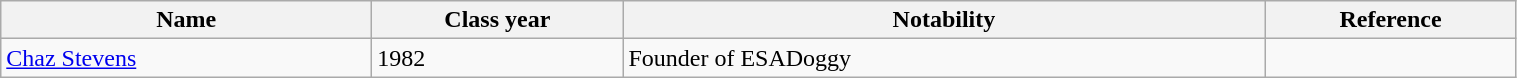<table class="wikitable sortable" style="width: 80%;">
<tr valign="top">
<th style="width: 15em;">Name</th>
<th style="width: 10em;">Class year</th>
<th>Notability</th>
<th class="unsortable"  style="width: 10em;">Reference</th>
</tr>
<tr>
<td><a href='#'>Chaz Stevens</a></td>
<td>1982</td>
<td>Founder of ESADoggy</td>
<td></td>
</tr>
</table>
